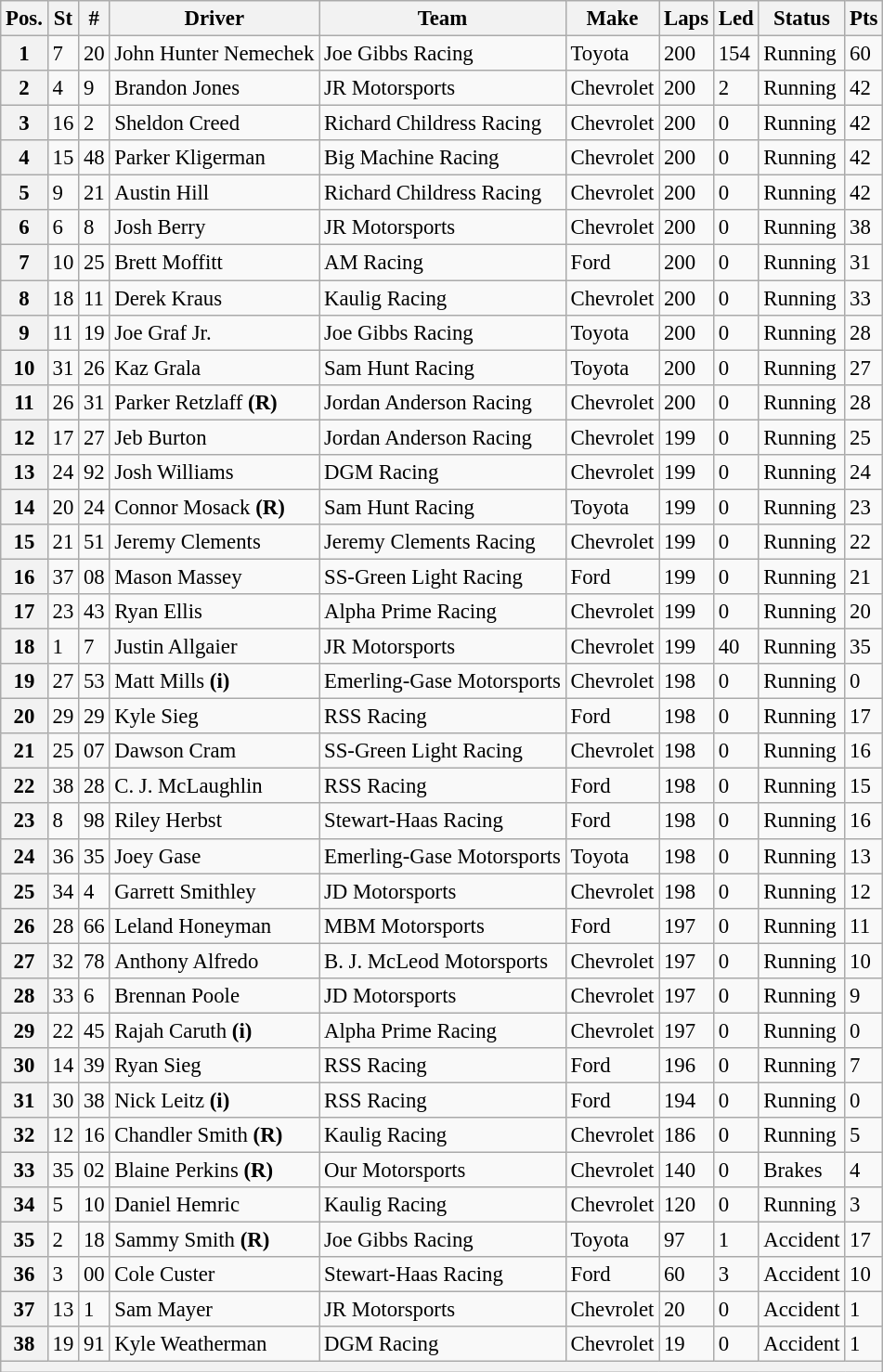<table class="wikitable" style="font-size:95%">
<tr>
<th>Pos.</th>
<th>St</th>
<th>#</th>
<th>Driver</th>
<th>Team</th>
<th>Make</th>
<th>Laps</th>
<th>Led</th>
<th>Status</th>
<th>Pts</th>
</tr>
<tr>
<th>1</th>
<td>7</td>
<td>20</td>
<td>John Hunter Nemechek</td>
<td>Joe Gibbs Racing</td>
<td>Toyota</td>
<td>200</td>
<td>154</td>
<td>Running</td>
<td>60</td>
</tr>
<tr>
<th>2</th>
<td>4</td>
<td>9</td>
<td>Brandon Jones</td>
<td>JR Motorsports</td>
<td>Chevrolet</td>
<td>200</td>
<td>2</td>
<td>Running</td>
<td>42</td>
</tr>
<tr>
<th>3</th>
<td>16</td>
<td>2</td>
<td>Sheldon Creed</td>
<td>Richard Childress Racing</td>
<td>Chevrolet</td>
<td>200</td>
<td>0</td>
<td>Running</td>
<td>42</td>
</tr>
<tr>
<th>4</th>
<td>15</td>
<td>48</td>
<td>Parker Kligerman</td>
<td>Big Machine Racing</td>
<td>Chevrolet</td>
<td>200</td>
<td>0</td>
<td>Running</td>
<td>42</td>
</tr>
<tr>
<th>5</th>
<td>9</td>
<td>21</td>
<td>Austin Hill</td>
<td>Richard Childress Racing</td>
<td>Chevrolet</td>
<td>200</td>
<td>0</td>
<td>Running</td>
<td>42</td>
</tr>
<tr>
<th>6</th>
<td>6</td>
<td>8</td>
<td>Josh Berry</td>
<td>JR Motorsports</td>
<td>Chevrolet</td>
<td>200</td>
<td>0</td>
<td>Running</td>
<td>38</td>
</tr>
<tr>
<th>7</th>
<td>10</td>
<td>25</td>
<td>Brett Moffitt</td>
<td>AM Racing</td>
<td>Ford</td>
<td>200</td>
<td>0</td>
<td>Running</td>
<td>31</td>
</tr>
<tr>
<th>8</th>
<td>18</td>
<td>11</td>
<td>Derek Kraus</td>
<td>Kaulig Racing</td>
<td>Chevrolet</td>
<td>200</td>
<td>0</td>
<td>Running</td>
<td>33</td>
</tr>
<tr>
<th>9</th>
<td>11</td>
<td>19</td>
<td>Joe Graf Jr.</td>
<td>Joe Gibbs Racing</td>
<td>Toyota</td>
<td>200</td>
<td>0</td>
<td>Running</td>
<td>28</td>
</tr>
<tr>
<th>10</th>
<td>31</td>
<td>26</td>
<td>Kaz Grala</td>
<td>Sam Hunt Racing</td>
<td>Toyota</td>
<td>200</td>
<td>0</td>
<td>Running</td>
<td>27</td>
</tr>
<tr>
<th>11</th>
<td>26</td>
<td>31</td>
<td>Parker Retzlaff <strong>(R)</strong></td>
<td>Jordan Anderson Racing</td>
<td>Chevrolet</td>
<td>200</td>
<td>0</td>
<td>Running</td>
<td>28</td>
</tr>
<tr>
<th>12</th>
<td>17</td>
<td>27</td>
<td>Jeb Burton</td>
<td>Jordan Anderson Racing</td>
<td>Chevrolet</td>
<td>199</td>
<td>0</td>
<td>Running</td>
<td>25</td>
</tr>
<tr>
<th>13</th>
<td>24</td>
<td>92</td>
<td>Josh Williams</td>
<td>DGM Racing</td>
<td>Chevrolet</td>
<td>199</td>
<td>0</td>
<td>Running</td>
<td>24</td>
</tr>
<tr>
<th>14</th>
<td>20</td>
<td>24</td>
<td>Connor Mosack <strong>(R)</strong></td>
<td>Sam Hunt Racing</td>
<td>Toyota</td>
<td>199</td>
<td>0</td>
<td>Running</td>
<td>23</td>
</tr>
<tr>
<th>15</th>
<td>21</td>
<td>51</td>
<td>Jeremy Clements</td>
<td>Jeremy Clements Racing</td>
<td>Chevrolet</td>
<td>199</td>
<td>0</td>
<td>Running</td>
<td>22</td>
</tr>
<tr>
<th>16</th>
<td>37</td>
<td>08</td>
<td>Mason Massey</td>
<td>SS-Green Light Racing</td>
<td>Ford</td>
<td>199</td>
<td>0</td>
<td>Running</td>
<td>21</td>
</tr>
<tr>
<th>17</th>
<td>23</td>
<td>43</td>
<td>Ryan Ellis</td>
<td>Alpha Prime Racing</td>
<td>Chevrolet</td>
<td>199</td>
<td>0</td>
<td>Running</td>
<td>20</td>
</tr>
<tr>
<th>18</th>
<td>1</td>
<td>7</td>
<td>Justin Allgaier</td>
<td>JR Motorsports</td>
<td>Chevrolet</td>
<td>199</td>
<td>40</td>
<td>Running</td>
<td>35</td>
</tr>
<tr>
<th>19</th>
<td>27</td>
<td>53</td>
<td>Matt Mills <strong>(i)</strong></td>
<td>Emerling-Gase Motorsports</td>
<td>Chevrolet</td>
<td>198</td>
<td>0</td>
<td>Running</td>
<td>0</td>
</tr>
<tr>
<th>20</th>
<td>29</td>
<td>29</td>
<td>Kyle Sieg</td>
<td>RSS Racing</td>
<td>Ford</td>
<td>198</td>
<td>0</td>
<td>Running</td>
<td>17</td>
</tr>
<tr>
<th>21</th>
<td>25</td>
<td>07</td>
<td>Dawson Cram</td>
<td>SS-Green Light Racing</td>
<td>Chevrolet</td>
<td>198</td>
<td>0</td>
<td>Running</td>
<td>16</td>
</tr>
<tr>
<th>22</th>
<td>38</td>
<td>28</td>
<td>C. J. McLaughlin</td>
<td>RSS Racing</td>
<td>Ford</td>
<td>198</td>
<td>0</td>
<td>Running</td>
<td>15</td>
</tr>
<tr>
<th>23</th>
<td>8</td>
<td>98</td>
<td>Riley Herbst</td>
<td>Stewart-Haas Racing</td>
<td>Ford</td>
<td>198</td>
<td>0</td>
<td>Running</td>
<td>16</td>
</tr>
<tr>
<th>24</th>
<td>36</td>
<td>35</td>
<td>Joey Gase</td>
<td>Emerling-Gase Motorsports</td>
<td>Toyota</td>
<td>198</td>
<td>0</td>
<td>Running</td>
<td>13</td>
</tr>
<tr>
<th>25</th>
<td>34</td>
<td>4</td>
<td>Garrett Smithley</td>
<td>JD Motorsports</td>
<td>Chevrolet</td>
<td>198</td>
<td>0</td>
<td>Running</td>
<td>12</td>
</tr>
<tr>
<th>26</th>
<td>28</td>
<td>66</td>
<td>Leland Honeyman</td>
<td>MBM Motorsports</td>
<td>Ford</td>
<td>197</td>
<td>0</td>
<td>Running</td>
<td>11</td>
</tr>
<tr>
<th>27</th>
<td>32</td>
<td>78</td>
<td>Anthony Alfredo</td>
<td>B. J. McLeod Motorsports</td>
<td>Chevrolet</td>
<td>197</td>
<td>0</td>
<td>Running</td>
<td>10</td>
</tr>
<tr>
<th>28</th>
<td>33</td>
<td>6</td>
<td>Brennan Poole</td>
<td>JD Motorsports</td>
<td>Chevrolet</td>
<td>197</td>
<td>0</td>
<td>Running</td>
<td>9</td>
</tr>
<tr>
<th>29</th>
<td>22</td>
<td>45</td>
<td>Rajah Caruth <strong>(i)</strong></td>
<td>Alpha Prime Racing</td>
<td>Chevrolet</td>
<td>197</td>
<td>0</td>
<td>Running</td>
<td>0</td>
</tr>
<tr>
<th>30</th>
<td>14</td>
<td>39</td>
<td>Ryan Sieg</td>
<td>RSS Racing</td>
<td>Ford</td>
<td>196</td>
<td>0</td>
<td>Running</td>
<td>7</td>
</tr>
<tr>
<th>31</th>
<td>30</td>
<td>38</td>
<td>Nick Leitz <strong>(i)</strong></td>
<td>RSS Racing</td>
<td>Ford</td>
<td>194</td>
<td>0</td>
<td>Running</td>
<td>0</td>
</tr>
<tr>
<th>32</th>
<td>12</td>
<td>16</td>
<td>Chandler Smith <strong>(R)</strong></td>
<td>Kaulig Racing</td>
<td>Chevrolet</td>
<td>186</td>
<td>0</td>
<td>Running</td>
<td>5</td>
</tr>
<tr>
<th>33</th>
<td>35</td>
<td>02</td>
<td>Blaine Perkins <strong>(R)</strong></td>
<td>Our Motorsports</td>
<td>Chevrolet</td>
<td>140</td>
<td>0</td>
<td>Brakes</td>
<td>4</td>
</tr>
<tr>
<th>34</th>
<td>5</td>
<td>10</td>
<td>Daniel Hemric</td>
<td>Kaulig Racing</td>
<td>Chevrolet</td>
<td>120</td>
<td>0</td>
<td>Running</td>
<td>3</td>
</tr>
<tr>
<th>35</th>
<td>2</td>
<td>18</td>
<td>Sammy Smith <strong>(R)</strong></td>
<td>Joe Gibbs Racing</td>
<td>Toyota</td>
<td>97</td>
<td>1</td>
<td>Accident</td>
<td>17</td>
</tr>
<tr>
<th>36</th>
<td>3</td>
<td>00</td>
<td>Cole Custer</td>
<td>Stewart-Haas Racing</td>
<td>Ford</td>
<td>60</td>
<td>3</td>
<td>Accident</td>
<td>10</td>
</tr>
<tr>
<th>37</th>
<td>13</td>
<td>1</td>
<td>Sam Mayer</td>
<td>JR Motorsports</td>
<td>Chevrolet</td>
<td>20</td>
<td>0</td>
<td>Accident</td>
<td>1</td>
</tr>
<tr>
<th>38</th>
<td>19</td>
<td>91</td>
<td>Kyle Weatherman</td>
<td>DGM Racing</td>
<td>Chevrolet</td>
<td>19</td>
<td>0</td>
<td>Accident</td>
<td>1</td>
</tr>
<tr>
<th colspan="10"></th>
</tr>
</table>
